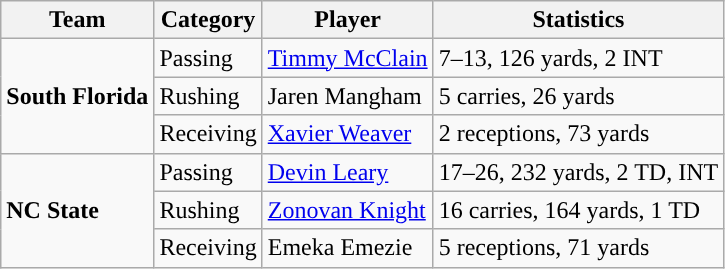<table class="wikitable" style="float: left;">
<tr>
<th>Team</th>
<th>Category</th>
<th>Player</th>
<th>Statistics</th>
</tr>
<tr>
<td rowspan=3><strong>South Florida</strong></td>
<td>Passing</td>
<td><a href='#'>Timmy McClain</a></td>
<td>7–13, 126 yards, 2 INT</td>
</tr>
<tr>
<td>Rushing</td>
<td>Jaren Mangham</td>
<td>5 carries, 26 yards</td>
</tr>
<tr>
<td>Receiving</td>
<td><a href='#'>Xavier Weaver</a></td>
<td>2 receptions, 73 yards</td>
</tr>
<tr>
<td rowspan=3><strong>NC State</strong></td>
<td>Passing</td>
<td><a href='#'>Devin Leary</a></td>
<td>17–26, 232 yards, 2 TD, INT</td>
</tr>
<tr>
<td>Rushing</td>
<td><a href='#'>Zonovan Knight</a></td>
<td>16 carries, 164 yards, 1 TD</td>
</tr>
<tr>
<td>Receiving</td>
<td>Emeka Emezie</td>
<td>5 receptions, 71 yards</td>
</tr>
</table>
